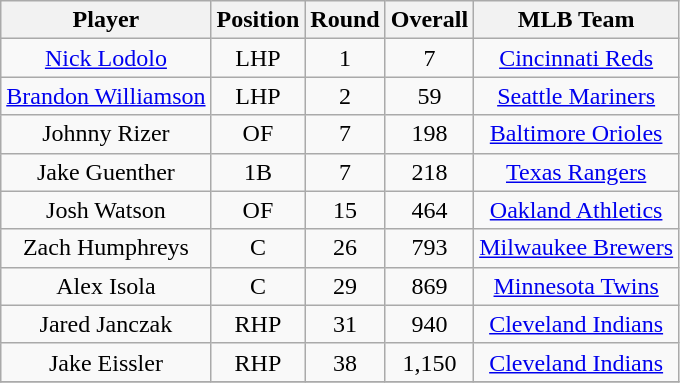<table class="wikitable" style="text-align:center;">
<tr>
<th>Player</th>
<th>Position</th>
<th>Round</th>
<th>Overall</th>
<th>MLB Team</th>
</tr>
<tr>
<td><a href='#'>Nick Lodolo</a></td>
<td>LHP</td>
<td>1</td>
<td>7</td>
<td><a href='#'>Cincinnati Reds</a></td>
</tr>
<tr>
<td><a href='#'>Brandon Williamson</a></td>
<td>LHP</td>
<td>2</td>
<td>59</td>
<td><a href='#'>Seattle Mariners</a></td>
</tr>
<tr>
<td>Johnny Rizer</td>
<td>OF</td>
<td>7</td>
<td>198</td>
<td><a href='#'>Baltimore Orioles</a></td>
</tr>
<tr>
<td>Jake Guenther</td>
<td>1B</td>
<td>7</td>
<td>218</td>
<td><a href='#'>Texas Rangers</a></td>
</tr>
<tr>
<td>Josh Watson</td>
<td>OF</td>
<td>15</td>
<td>464</td>
<td><a href='#'>Oakland Athletics</a></td>
</tr>
<tr>
<td>Zach Humphreys</td>
<td>C</td>
<td>26</td>
<td>793</td>
<td><a href='#'>Milwaukee Brewers</a></td>
</tr>
<tr>
<td>Alex Isola</td>
<td>C</td>
<td>29</td>
<td>869</td>
<td><a href='#'>Minnesota Twins</a></td>
</tr>
<tr>
<td>Jared Janczak</td>
<td>RHP</td>
<td>31</td>
<td>940</td>
<td><a href='#'>Cleveland Indians</a></td>
</tr>
<tr>
<td>Jake Eissler</td>
<td>RHP</td>
<td>38</td>
<td>1,150</td>
<td><a href='#'>Cleveland Indians</a></td>
</tr>
<tr>
</tr>
</table>
